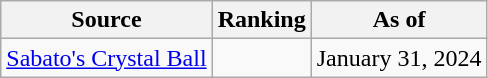<table class="wikitable" style="text-align:center">
<tr>
<th>Source</th>
<th>Ranking</th>
<th>As of</th>
</tr>
<tr>
<td align="left"><a href='#'>Sabato's Crystal Ball</a></td>
<td></td>
<td>January 31, 2024</td>
</tr>
</table>
